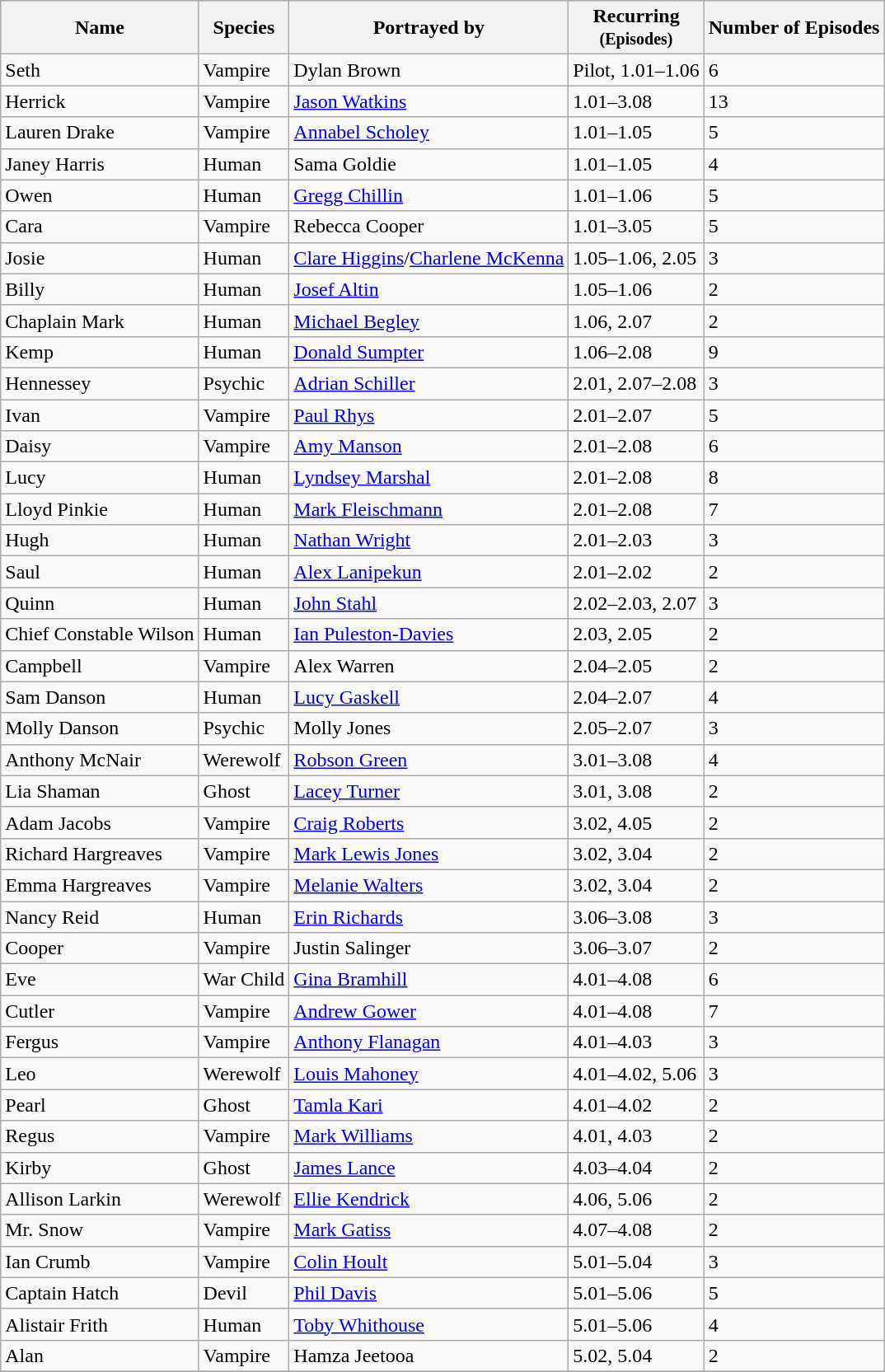<table class="wikitable sortable">
<tr style="background-color:#ADD8E6;">
<th>Name</th>
<th>Species</th>
<th>Portrayed by</th>
<th>Recurring<br><small>(Episodes)</small></th>
<th>Number of Episodes</th>
</tr>
<tr>
<td>Seth</td>
<td>Vampire</td>
<td>Dylan Brown</td>
<td>Pilot, 1.01–1.06</td>
<td>6</td>
</tr>
<tr>
<td>Herrick</td>
<td>Vampire</td>
<td><a href='#'>Jason Watkins</a></td>
<td>1.01–3.08</td>
<td>13</td>
</tr>
<tr>
<td>Lauren Drake</td>
<td>Vampire</td>
<td><a href='#'>Annabel Scholey</a></td>
<td>1.01–1.05</td>
<td>5</td>
</tr>
<tr>
<td>Janey Harris</td>
<td>Human</td>
<td>Sama Goldie</td>
<td>1.01–1.05</td>
<td>4</td>
</tr>
<tr>
<td>Owen</td>
<td>Human</td>
<td><a href='#'>Gregg Chillin</a></td>
<td>1.01–1.06</td>
<td>5</td>
</tr>
<tr>
<td>Cara</td>
<td>Vampire</td>
<td>Rebecca Cooper</td>
<td>1.01–3.05</td>
<td>5</td>
</tr>
<tr>
<td>Josie</td>
<td>Human</td>
<td><a href='#'>Clare Higgins</a>/<a href='#'>Charlene McKenna</a></td>
<td>1.05–1.06, 2.05</td>
<td>3</td>
</tr>
<tr>
<td>Billy</td>
<td>Human</td>
<td><a href='#'>Josef Altin</a></td>
<td>1.05–1.06</td>
<td>2</td>
</tr>
<tr>
<td>Chaplain Mark</td>
<td>Human</td>
<td><a href='#'>Michael Begley</a></td>
<td>1.06, 2.07</td>
<td>2</td>
</tr>
<tr>
<td>Kemp</td>
<td>Human</td>
<td><a href='#'>Donald Sumpter</a></td>
<td>1.06–2.08</td>
<td>9</td>
</tr>
<tr>
<td>Hennessey</td>
<td>Psychic</td>
<td><a href='#'>Adrian Schiller</a></td>
<td>2.01, 2.07–2.08</td>
<td>3</td>
</tr>
<tr>
<td>Ivan</td>
<td>Vampire</td>
<td><a href='#'>Paul Rhys</a></td>
<td>2.01–2.07</td>
<td>5</td>
</tr>
<tr>
<td>Daisy</td>
<td>Vampire</td>
<td><a href='#'>Amy Manson</a></td>
<td>2.01–2.08</td>
<td>6</td>
</tr>
<tr>
<td>Lucy</td>
<td>Human</td>
<td><a href='#'>Lyndsey Marshal</a></td>
<td>2.01–2.08</td>
<td>8</td>
</tr>
<tr>
<td>Lloyd Pinkie</td>
<td>Human</td>
<td><a href='#'>Mark Fleischmann</a></td>
<td>2.01–2.08</td>
<td>7</td>
</tr>
<tr>
<td>Hugh</td>
<td>Human</td>
<td><a href='#'>Nathan Wright</a></td>
<td>2.01–2.03</td>
<td>3</td>
</tr>
<tr>
<td>Saul</td>
<td>Human</td>
<td><a href='#'>Alex Lanipekun</a></td>
<td>2.01–2.02</td>
<td>2</td>
</tr>
<tr>
<td>Quinn</td>
<td>Human</td>
<td><a href='#'>John Stahl</a></td>
<td>2.02–2.03, 2.07</td>
<td>3</td>
</tr>
<tr>
<td>Chief Constable Wilson</td>
<td>Human</td>
<td><a href='#'>Ian Puleston-Davies</a></td>
<td>2.03, 2.05</td>
<td>2</td>
</tr>
<tr>
<td>Campbell</td>
<td>Vampire</td>
<td>Alex Warren</td>
<td>2.04–2.05</td>
<td>2</td>
</tr>
<tr>
<td>Sam Danson</td>
<td>Human</td>
<td><a href='#'>Lucy Gaskell</a></td>
<td>2.04–2.07</td>
<td>4</td>
</tr>
<tr>
<td>Molly Danson</td>
<td>Psychic</td>
<td>Molly Jones</td>
<td>2.05–2.07</td>
<td>3</td>
</tr>
<tr>
<td>Anthony McNair</td>
<td>Werewolf</td>
<td><a href='#'>Robson Green</a></td>
<td>3.01–3.08</td>
<td>4</td>
</tr>
<tr>
<td>Lia Shaman</td>
<td>Ghost</td>
<td><a href='#'>Lacey Turner</a></td>
<td>3.01, 3.08</td>
<td>2</td>
</tr>
<tr>
<td>Adam Jacobs</td>
<td>Vampire</td>
<td><a href='#'>Craig Roberts</a></td>
<td>3.02, 4.05</td>
<td>2</td>
</tr>
<tr>
<td>Richard Hargreaves</td>
<td>Vampire</td>
<td><a href='#'>Mark Lewis Jones</a></td>
<td>3.02, 3.04</td>
<td>2</td>
</tr>
<tr>
<td>Emma Hargreaves</td>
<td>Vampire</td>
<td><a href='#'>Melanie Walters</a></td>
<td>3.02, 3.04</td>
<td>2</td>
</tr>
<tr>
<td>Nancy Reid</td>
<td>Human</td>
<td><a href='#'>Erin Richards</a></td>
<td>3.06–3.08</td>
<td>3</td>
</tr>
<tr>
<td>Cooper</td>
<td>Vampire</td>
<td>Justin Salinger</td>
<td>3.06–3.07</td>
<td>2</td>
</tr>
<tr>
<td>Eve</td>
<td>War Child</td>
<td><a href='#'>Gina Bramhill</a></td>
<td>4.01–4.08</td>
<td>6</td>
</tr>
<tr>
<td>Cutler</td>
<td>Vampire</td>
<td><a href='#'>Andrew Gower</a></td>
<td>4.01–4.08</td>
<td>7</td>
</tr>
<tr>
<td>Fergus</td>
<td>Vampire</td>
<td><a href='#'>Anthony Flanagan</a></td>
<td>4.01–4.03</td>
<td>3</td>
</tr>
<tr>
<td>Leo</td>
<td>Werewolf</td>
<td><a href='#'>Louis Mahoney</a></td>
<td>4.01–4.02, 5.06</td>
<td>3</td>
</tr>
<tr>
<td>Pearl</td>
<td>Ghost</td>
<td><a href='#'>Tamla Kari</a></td>
<td>4.01–4.02</td>
<td>2</td>
</tr>
<tr>
<td>Regus</td>
<td>Vampire</td>
<td><a href='#'>Mark Williams</a></td>
<td>4.01, 4.03</td>
<td>2</td>
</tr>
<tr>
<td>Kirby</td>
<td>Ghost</td>
<td><a href='#'>James Lance</a></td>
<td>4.03–4.04</td>
<td>2</td>
</tr>
<tr>
<td>Allison Larkin</td>
<td>Werewolf</td>
<td><a href='#'>Ellie Kendrick</a></td>
<td>4.06, 5.06</td>
<td>2</td>
</tr>
<tr>
<td>Mr. Snow</td>
<td>Vampire</td>
<td><a href='#'>Mark Gatiss</a></td>
<td>4.07–4.08</td>
<td>2</td>
</tr>
<tr>
<td>Ian Crumb</td>
<td>Vampire</td>
<td><a href='#'>Colin Hoult</a></td>
<td>5.01–5.04</td>
<td>3</td>
</tr>
<tr>
<td>Captain Hatch</td>
<td>Devil</td>
<td><a href='#'>Phil Davis</a></td>
<td>5.01–5.06</td>
<td>5</td>
</tr>
<tr>
<td>Alistair Frith</td>
<td>Human</td>
<td><a href='#'>Toby Whithouse</a></td>
<td>5.01–5.06</td>
<td>4</td>
</tr>
<tr>
<td>Alan</td>
<td>Vampire</td>
<td>Hamza Jeetooa</td>
<td>5.02, 5.04</td>
<td>2</td>
</tr>
<tr>
</tr>
</table>
